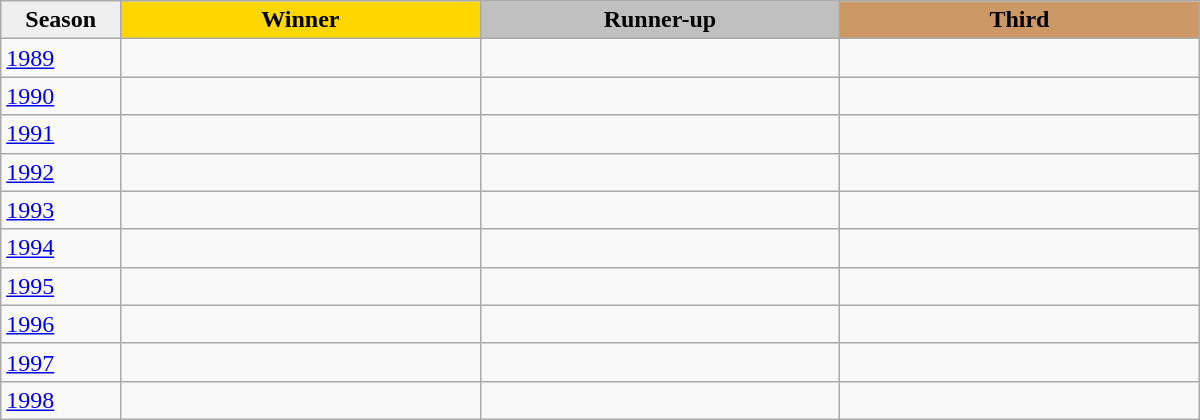<table class="wikitable sortable" style="width:800px;">
<tr>
<th style="width:10%; background:#efefef;">Season</th>
<th style="width:30%; background:gold">Winner</th>
<th style="width:30%; background:silver">Runner-up</th>
<th style="width:30%; background:#CC9966">Third</th>
</tr>
<tr>
<td><a href='#'>1989</a></td>
<td></td>
<td></td>
<td></td>
</tr>
<tr>
<td><a href='#'>1990</a></td>
<td></td>
<td></td>
<td></td>
</tr>
<tr>
<td><a href='#'>1991</a></td>
<td></td>
<td></td>
<td></td>
</tr>
<tr>
<td><a href='#'>1992</a></td>
<td></td>
<td></td>
<td></td>
</tr>
<tr>
<td><a href='#'>1993</a></td>
<td></td>
<td></td>
<td></td>
</tr>
<tr>
<td><a href='#'>1994</a></td>
<td></td>
<td></td>
<td></td>
</tr>
<tr>
<td><a href='#'>1995</a></td>
<td></td>
<td></td>
<td></td>
</tr>
<tr>
<td><a href='#'>1996</a></td>
<td></td>
<td></td>
<td></td>
</tr>
<tr>
<td><a href='#'>1997</a></td>
<td></td>
<td></td>
<td></td>
</tr>
<tr>
<td><a href='#'>1998</a></td>
<td></td>
<td></td>
<td></td>
</tr>
</table>
